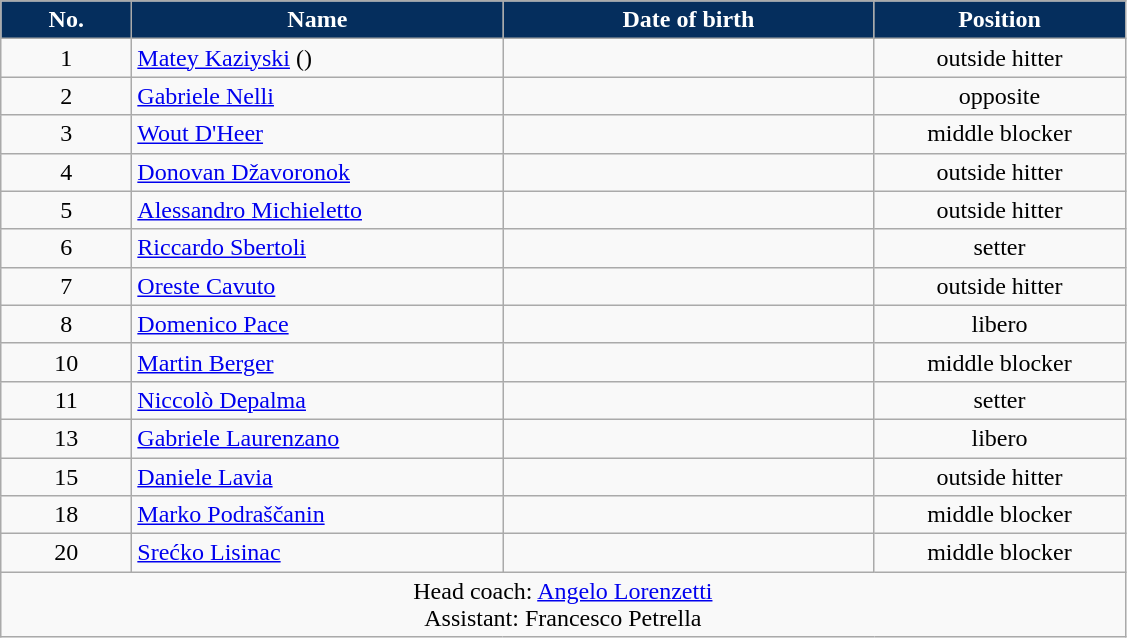<table class="wikitable sortable" style="font-size:100%; text-align:center;">
<tr>
<th style="width:5em; color:#FFFFFF; background-color:#052E5D">No.</th>
<th style="width:15em; color:#FFFFFF; background-color:#052E5D">Name</th>
<th style="width:15em; color:#FFFFFF; background-color:#052E5D">Date of birth</th>
<th style="width:10em; color:#FFFFFF; background-color:#052E5D">Position</th>
</tr>
<tr>
<td>1</td>
<td align=left> <a href='#'>Matey Kaziyski</a> ()</td>
<td align=right></td>
<td>outside hitter</td>
</tr>
<tr>
<td>2</td>
<td align=left> <a href='#'>Gabriele Nelli</a></td>
<td align=right></td>
<td>opposite</td>
</tr>
<tr>
<td>3</td>
<td align=left> <a href='#'>Wout D'Heer</a></td>
<td align=right></td>
<td>middle blocker</td>
</tr>
<tr>
<td>4</td>
<td align=left> <a href='#'>Donovan Džavoronok</a></td>
<td align=right></td>
<td>outside hitter</td>
</tr>
<tr>
<td>5</td>
<td align=left> <a href='#'>Alessandro Michieletto</a></td>
<td align=right></td>
<td>outside hitter</td>
</tr>
<tr>
<td>6</td>
<td align=left> <a href='#'>Riccardo Sbertoli</a></td>
<td align=right></td>
<td>setter</td>
</tr>
<tr>
<td>7</td>
<td align=left> <a href='#'>Oreste Cavuto</a></td>
<td align=right></td>
<td>outside hitter</td>
</tr>
<tr>
<td>8</td>
<td align=left> <a href='#'>Domenico Pace</a></td>
<td align=right></td>
<td>libero</td>
</tr>
<tr>
<td>10</td>
<td align=left> <a href='#'>Martin Berger</a></td>
<td align=right></td>
<td>middle blocker</td>
</tr>
<tr>
<td>11</td>
<td align=left> <a href='#'>Niccolò Depalma</a></td>
<td align=right></td>
<td>setter</td>
</tr>
<tr>
<td>13</td>
<td align=left> <a href='#'>Gabriele Laurenzano</a></td>
<td align=right></td>
<td>libero</td>
</tr>
<tr>
<td>15</td>
<td align=left> <a href='#'>Daniele Lavia</a></td>
<td align=right></td>
<td>outside hitter</td>
</tr>
<tr>
<td>18</td>
<td align=left> <a href='#'>Marko Podraščanin</a></td>
<td align=right></td>
<td>middle blocker</td>
</tr>
<tr>
<td>20</td>
<td align=left> <a href='#'>Srećko Lisinac</a></td>
<td align=right></td>
<td>middle blocker</td>
</tr>
<tr>
<td colspan=4>Head coach:  <a href='#'>Angelo Lorenzetti</a><br>Assistant:  Francesco Petrella</td>
</tr>
</table>
